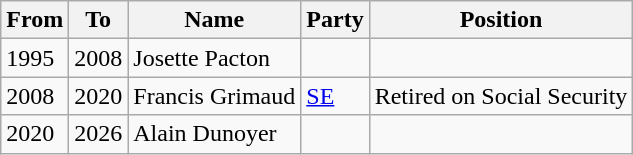<table class="wikitable">
<tr>
<th>From</th>
<th>To</th>
<th>Name</th>
<th>Party</th>
<th>Position</th>
</tr>
<tr>
<td>1995</td>
<td>2008</td>
<td>Josette Pacton</td>
<td></td>
<td></td>
</tr>
<tr>
<td>2008</td>
<td>2020</td>
<td>Francis Grimaud</td>
<td><a href='#'>SE</a></td>
<td>Retired on Social Security</td>
</tr>
<tr>
<td>2020</td>
<td>2026</td>
<td>Alain Dunoyer</td>
<td></td>
<td></td>
</tr>
</table>
